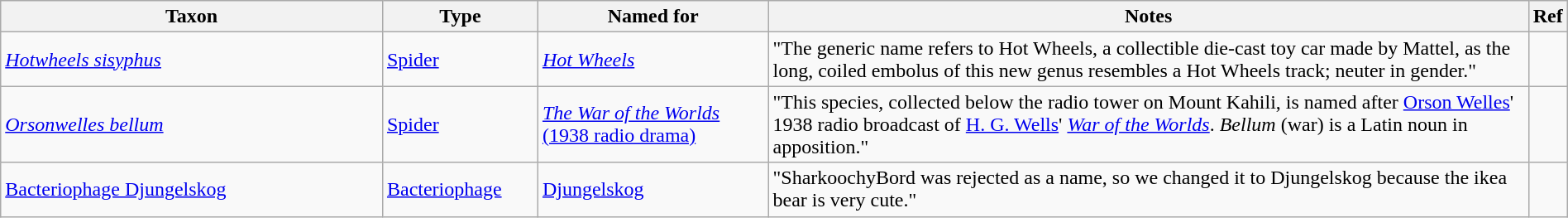<table class="wikitable sortable" width="100%">
<tr>
<th style="width:25%;">Taxon</th>
<th style="width:10%;">Type</th>
<th style="width:15%;">Named for</th>
<th style="width:50%;">Notes</th>
<th class="unsortable">Ref</th>
</tr>
<tr>
<td><em><a href='#'>Hotwheels sisyphus</a></em> </td>
<td><a href='#'>Spider</a></td>
<td><em><a href='#'>Hot Wheels</a></em></td>
<td>"The generic name refers to Hot Wheels, a collectible die-cast toy car made by Mattel, as the long, coiled embolus of this new genus resembles a Hot Wheels track; neuter in gender."</td>
<td></td>
</tr>
<tr>
<td><em><a href='#'>Orsonwelles bellum</a></em> </td>
<td><a href='#'>Spider</a></td>
<td><a href='#'><em>The War of the Worlds</em> (1938 radio drama)</a></td>
<td>"This species, collected below the radio tower on Mount Kahili, is named after <a href='#'>Orson Welles</a>' 1938 radio broadcast of <a href='#'>H. G. Wells</a>' <em><a href='#'>War of the Worlds</a></em>. <em>Bellum</em> (war) is a Latin noun in apposition."</td>
<td></td>
</tr>
<tr>
<td><a href='#'>Bacteriophage Djungelskog</a> </td>
<td><a href='#'>Bacteriophage</a></td>
<td><a href='#'>Djungelskog</a></td>
<td>"SharkoochyBord was rejected as a name, so we changed it to Djungelskog because the ikea bear is very cute."</td>
<td></td>
</tr>
</table>
